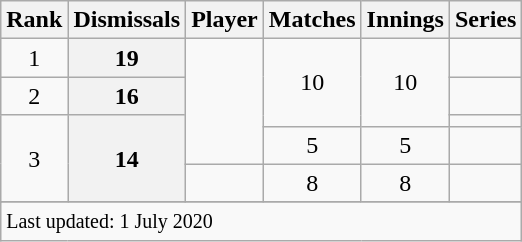<table class="wikitable plainrowheaders sortable">
<tr>
<th scope=col>Rank</th>
<th scope=col>Dismissals</th>
<th scope=col>Player</th>
<th scope=col>Matches</th>
<th scope=col>Innings</th>
<th scope=col>Series</th>
</tr>
<tr>
<td align=center>1</td>
<th scope=row style="text-align:center;">19</th>
<td rowspan=4></td>
<td align=center rowspan=3>10</td>
<td align=center rowspan=3>10</td>
<td></td>
</tr>
<tr>
<td align=center>2</td>
<th scope=row style=text-align:center;>16</th>
<td></td>
</tr>
<tr>
<td align=center rowspan=3>3</td>
<th scope=row style=text-align:center; rowspan=3>14</th>
<td></td>
</tr>
<tr>
<td align=center>5</td>
<td align=center>5</td>
<td></td>
</tr>
<tr>
<td></td>
<td align=center>8</td>
<td align=center>8</td>
<td></td>
</tr>
<tr>
</tr>
<tr class=sortbottom>
<td colspan=6><small>Last updated: 1 July 2020</small></td>
</tr>
</table>
